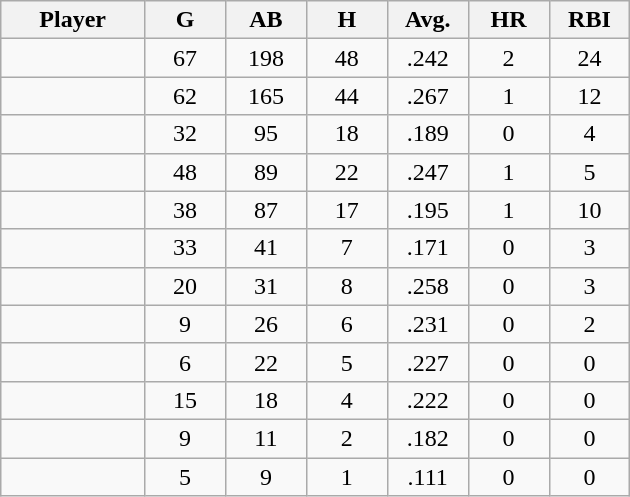<table class="wikitable sortable">
<tr>
<th bgcolor="#DDDDFF" width="16%">Player</th>
<th bgcolor="#DDDDFF" width="9%">G</th>
<th bgcolor="#DDDDFF" width="9%">AB</th>
<th bgcolor="#DDDDFF" width="9%">H</th>
<th bgcolor="#DDDDFF" width="9%">Avg.</th>
<th bgcolor="#DDDDFF" width="9%">HR</th>
<th bgcolor="#DDDDFF" width="9%">RBI</th>
</tr>
<tr align="center">
<td></td>
<td>67</td>
<td>198</td>
<td>48</td>
<td>.242</td>
<td>2</td>
<td>24</td>
</tr>
<tr align="center">
<td></td>
<td>62</td>
<td>165</td>
<td>44</td>
<td>.267</td>
<td>1</td>
<td>12</td>
</tr>
<tr align="center">
<td></td>
<td>32</td>
<td>95</td>
<td>18</td>
<td>.189</td>
<td>0</td>
<td>4</td>
</tr>
<tr align="center">
<td></td>
<td>48</td>
<td>89</td>
<td>22</td>
<td>.247</td>
<td>1</td>
<td>5</td>
</tr>
<tr align="center">
<td></td>
<td>38</td>
<td>87</td>
<td>17</td>
<td>.195</td>
<td>1</td>
<td>10</td>
</tr>
<tr align="center">
<td></td>
<td>33</td>
<td>41</td>
<td>7</td>
<td>.171</td>
<td>0</td>
<td>3</td>
</tr>
<tr align="center">
<td></td>
<td>20</td>
<td>31</td>
<td>8</td>
<td>.258</td>
<td>0</td>
<td>3</td>
</tr>
<tr align="center">
<td></td>
<td>9</td>
<td>26</td>
<td>6</td>
<td>.231</td>
<td>0</td>
<td>2</td>
</tr>
<tr align="center">
<td></td>
<td>6</td>
<td>22</td>
<td>5</td>
<td>.227</td>
<td>0</td>
<td>0</td>
</tr>
<tr align="center">
<td></td>
<td>15</td>
<td>18</td>
<td>4</td>
<td>.222</td>
<td>0</td>
<td>0</td>
</tr>
<tr align="center">
<td></td>
<td>9</td>
<td>11</td>
<td>2</td>
<td>.182</td>
<td>0</td>
<td>0</td>
</tr>
<tr align="center">
<td></td>
<td>5</td>
<td>9</td>
<td>1</td>
<td>.111</td>
<td>0</td>
<td>0</td>
</tr>
</table>
